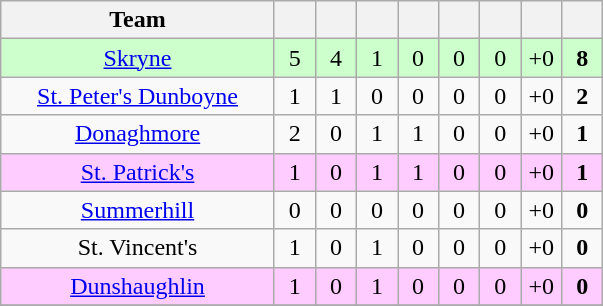<table class="wikitable" style="text-align:center">
<tr>
<th style="width:175px;">Team</th>
<th width="20"></th>
<th width="20"></th>
<th width="20"></th>
<th width="20"></th>
<th width="20"></th>
<th width="20"></th>
<th width="20"></th>
<th width="20"></th>
</tr>
<tr style="background:#cfc;">
<td><a href='#'>Skryne</a></td>
<td>5</td>
<td>4</td>
<td>1</td>
<td>0</td>
<td>0</td>
<td>0</td>
<td>+0</td>
<td><strong>8</strong></td>
</tr>
<tr>
<td><a href='#'>St. Peter's Dunboyne</a></td>
<td>1</td>
<td>1</td>
<td>0</td>
<td>0</td>
<td>0</td>
<td>0</td>
<td>+0</td>
<td><strong>2</strong></td>
</tr>
<tr>
<td><a href='#'>Donaghmore</a></td>
<td>2</td>
<td>0</td>
<td>1</td>
<td>1</td>
<td>0</td>
<td>0</td>
<td>+0</td>
<td><strong>1</strong></td>
</tr>
<tr style="background:#fcf;">
<td><a href='#'>St. Patrick's</a></td>
<td>1</td>
<td>0</td>
<td>1</td>
<td>1</td>
<td>0</td>
<td>0</td>
<td>+0</td>
<td><strong>1</strong></td>
</tr>
<tr>
<td><a href='#'>Summerhill</a></td>
<td>0</td>
<td>0</td>
<td>0</td>
<td>0</td>
<td>0</td>
<td>0</td>
<td>+0</td>
<td><strong>0</strong></td>
</tr>
<tr>
<td>St. Vincent's</td>
<td>1</td>
<td>0</td>
<td>1</td>
<td>0</td>
<td>0</td>
<td>0</td>
<td>+0</td>
<td><strong>0</strong></td>
</tr>
<tr style="background:#fcf;">
<td><a href='#'>Dunshaughlin</a></td>
<td>1</td>
<td>0</td>
<td>1</td>
<td>0</td>
<td>0</td>
<td>0</td>
<td>+0</td>
<td><strong>0</strong></td>
</tr>
<tr>
</tr>
</table>
